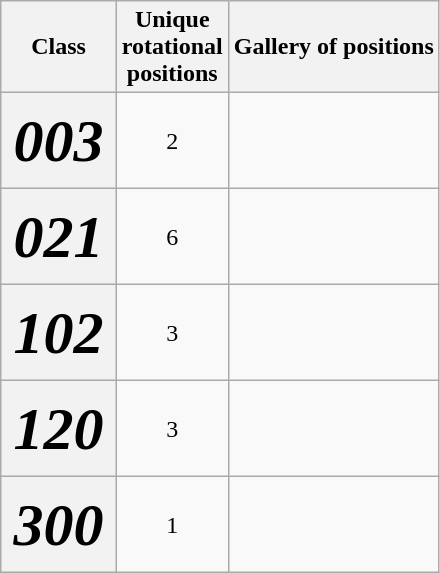<table class="wikitable sortable" style="text-align:center;font-size:100%;">
<tr>
<th>Class</th>
<th>Unique<br>rotational<br>positions</th>
<th class="unsortable">Gallery of positions</th>
</tr>
<tr>
<th style="font-size:250%;"><em>003</em></th>
<td>2</td>
<td></td>
</tr>
<tr>
<th style="font-size:250%;"><em>021</em></th>
<td>6</td>
<td></td>
</tr>
<tr>
<th style="font-size:250%;"><em>102</em></th>
<td>3</td>
<td></td>
</tr>
<tr>
<th style="font-size:250%;"><em>120</em></th>
<td>3</td>
<td></td>
</tr>
<tr>
<th style="font-size:250%;"><em>300</em></th>
<td>1</td>
<td></td>
</tr>
</table>
